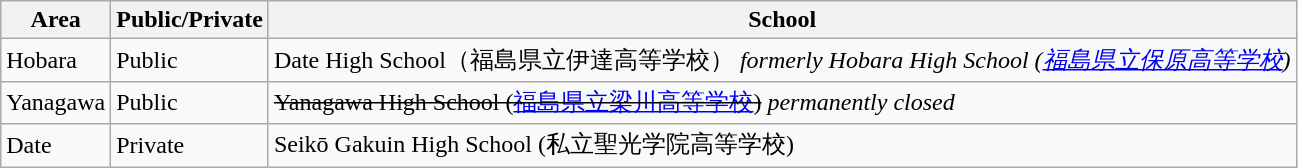<table class="wikitable">
<tr>
<th>Area</th>
<th>Public/Private</th>
<th>School</th>
</tr>
<tr>
<td>Hobara</td>
<td>Public</td>
<td>Date High School（福島県立伊達高等学校） <em>formerly Hobara High School (<a href='#'>福島県立保原高等学校</a>)</em></td>
</tr>
<tr>
<td>Yanagawa</td>
<td>Public</td>
<td><s>Yanagawa High School (<a href='#'>福島県立梁川高等学校</a>)</s> <em>permanently closed</em></td>
</tr>
<tr>
<td>Date</td>
<td>Private</td>
<td>Seikō Gakuin High School (私立聖光学院高等学校)</td>
</tr>
</table>
